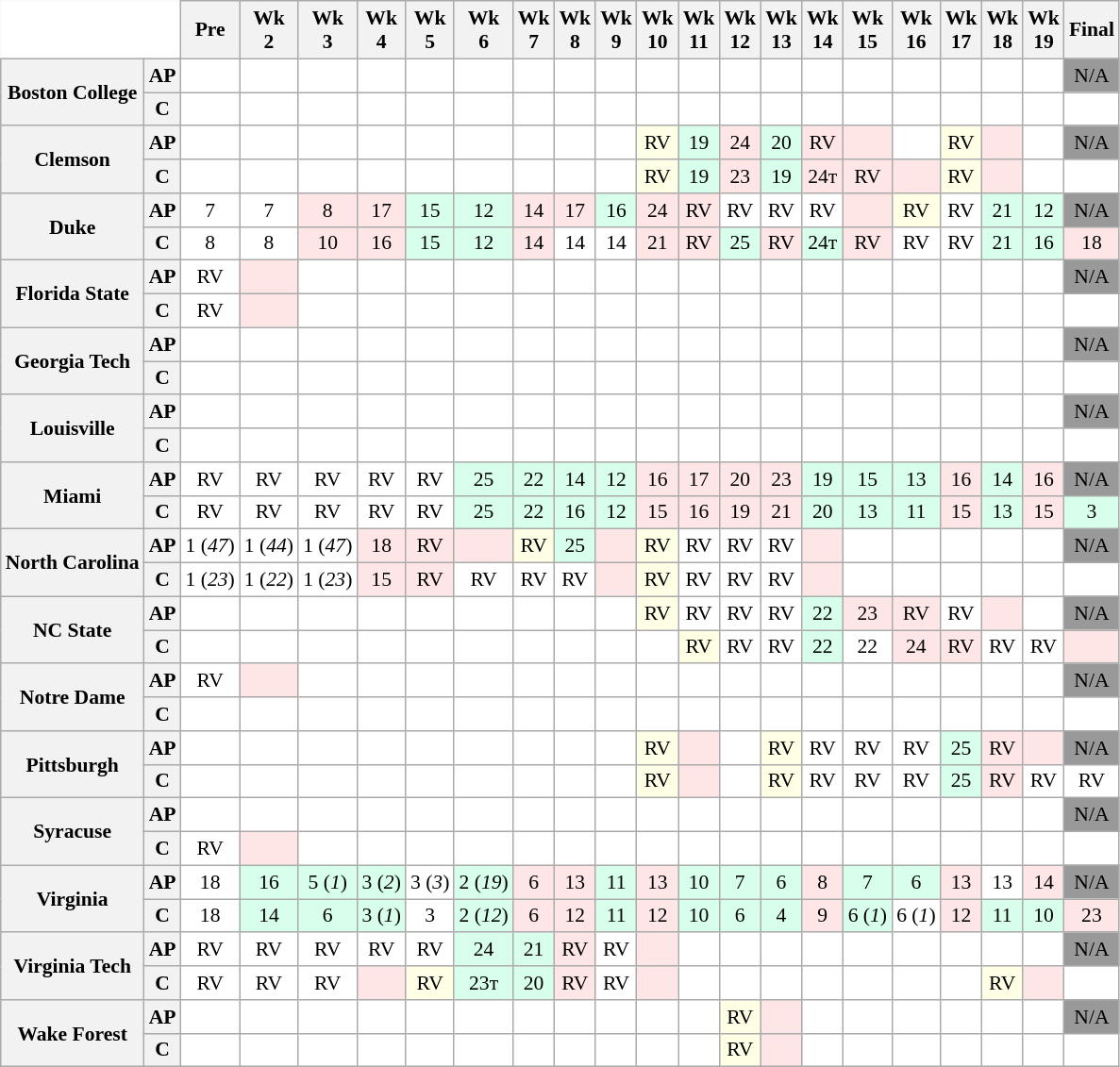<table class="wikitable" style="white-space:nowrap;font-size:90%;">
<tr>
<th colspan=2 style="background:white; border-top-style:hidden; border-left-style:hidden;"> </th>
<th>Pre</th>
<th>Wk<br>2</th>
<th>Wk<br>3</th>
<th>Wk<br>4</th>
<th>Wk<br>5</th>
<th>Wk<br>6</th>
<th>Wk<br>7</th>
<th>Wk<br>8</th>
<th>Wk<br>9</th>
<th>Wk<br>10</th>
<th>Wk<br>11</th>
<th>Wk<br>12</th>
<th>Wk<br>13</th>
<th>Wk<br>14</th>
<th>Wk<br>15</th>
<th>Wk<br>16</th>
<th>Wk<br>17</th>
<th>Wk<br>18</th>
<th>Wk<br>19</th>
<th>Final</th>
</tr>
<tr style="text-align:center;">
<th rowspan=2 style=>Boston College</th>
<th>AP</th>
<td style="background:#FFF;"></td>
<td style="background:#FFF;"></td>
<td style="background:#FFF;"></td>
<td style="background:#FFF;"></td>
<td style="background:#FFF;"></td>
<td style="background:#FFF;"></td>
<td style="background:#FFF;"></td>
<td style="background:#FFF;"></td>
<td style="background:#FFF;"></td>
<td style="background:#FFF;"></td>
<td style="background:#FFF;"></td>
<td style="background:#FFF;"></td>
<td style="background:#FFF;"></td>
<td style="background:#FFF;"></td>
<td style="background:#FFF;"></td>
<td style="background:#FFF;"></td>
<td style="background:#FFF;"></td>
<td style="background:#FFF;"></td>
<td style="background:#FFF;"></td>
<td style="background:#999;"> N/A</td>
</tr>
<tr style="text-align:center;">
<th>C</th>
<td style="background:#FFF;"></td>
<td style="background:#FFF;"></td>
<td style="background:#FFF;"></td>
<td style="background:#FFF;"></td>
<td style="background:#FFF;"></td>
<td style="background:#FFF;"></td>
<td style="background:#FFF;"></td>
<td style="background:#FFF;"></td>
<td style="background:#FFF;"></td>
<td style="background:#FFF;"></td>
<td style="background:#FFF;"></td>
<td style="background:#FFF;"></td>
<td style="background:#FFF;"></td>
<td style="background:#FFF;"></td>
<td style="background:#FFF;"></td>
<td style="background:#FFF;"></td>
<td style="background:#FFF;"></td>
<td style="background:#FFF;"></td>
<td style="background:#FFF;"></td>
<td style="background:#FFF;"></td>
</tr>
<tr style="text-align:center;">
<th rowspan=2 style=>Clemson</th>
<th>AP</th>
<td style="background:#FFF;"></td>
<td style="background:#FFF;"></td>
<td style="background:#FFF;"></td>
<td style="background:#FFF;"></td>
<td style="background:#FFF;"></td>
<td style="background:#FFF;"></td>
<td style="background:#FFF;"></td>
<td style="background:#FFF;"></td>
<td style="background:#FFF;"></td>
<td style="background:#FFFFE6;"> RV</td>
<td style="background:#D8FFEB;"> 19</td>
<td style="background:#FFE6E6;"> 24</td>
<td style="background:#D8FFEB;"> 20</td>
<td style="background:#FFE6E6;"> RV</td>
<td style="background:#FFE6E6;"></td>
<td style="background:#FFF;"></td>
<td style="background:#FFFFE6;"> RV</td>
<td style="background:#FFE6E6;"></td>
<td style="background:#FFF;"></td>
<td style="background:#999;"> N/A</td>
</tr>
<tr style="text-align:center;">
<th>C</th>
<td style="background:#FFF;"></td>
<td style="background:#FFF;"></td>
<td style="background:#FFF;"></td>
<td style="background:#FFF;"></td>
<td style="background:#FFF;"></td>
<td style="background:#FFF;"></td>
<td style="background:#FFF;"></td>
<td style="background:#FFF;"></td>
<td style="background:#FFF;"></td>
<td style="background:#FFFFE6;"> RV</td>
<td style="background:#D8FFEB;"> 19</td>
<td style="background:#FFE6E6;"> 23</td>
<td style="background:#D8FFEB;"> 19</td>
<td style="background:#FFE6E6;"> 24т</td>
<td style="background:#FFE6E6;"> RV</td>
<td style="background:#FFE6E6;"></td>
<td style="background:#FFFFE6;"> RV</td>
<td style="background:#FFE6E6;"></td>
<td style="background:#FFF;"></td>
<td style="background:#FFF;"></td>
</tr>
<tr style="text-align:center;">
<th rowspan=2 style=>Duke</th>
<th>AP</th>
<td style="background:#FFF;"> 7</td>
<td style="background:#FFF;"> 7</td>
<td style="background:#FFE6E6;"> 8</td>
<td style="background:#FFE6E6;"> 17</td>
<td style="background:#D8FFEB;"> 15</td>
<td style="background:#D8FFEB;"> 12</td>
<td style="background:#FFE6E6;"> 14</td>
<td style="background:#FFE6E6;"> 17</td>
<td style="background:#D8FFEB;"> 16</td>
<td style="background:#FFE6E6;"> 24</td>
<td style="background:#FFE6E6;"> RV</td>
<td style="background:#FFF;"> RV</td>
<td style="background:#FFF;"> RV</td>
<td style="background:#FFF;"> RV</td>
<td style="background:#FFE6E6;"></td>
<td style="background:#FFFFE6;"> RV</td>
<td style="background:#FFF;"> RV</td>
<td style="background:#D8FFEB;"> 21</td>
<td style="background:#D8FFEB;"> 12</td>
<td style="background:#999;"> N/A</td>
</tr>
<tr style="text-align:center;">
<th>C</th>
<td style="background:#FFF;"> 8</td>
<td style="background:#FFF;"> 8</td>
<td style="background:#FFE6E6;"> 10</td>
<td style="background:#FFE6E6;"> 16</td>
<td style="background:#D8FFEB;"> 15</td>
<td style="background:#D8FFEB;"> 12</td>
<td style="background:#FFE6E6;"> 14</td>
<td style="background:#FFF;"> 14</td>
<td style="background:#FFF;"> 14</td>
<td style="background:#FFE6E6;"> 21</td>
<td style="background:#FFE6E6;"> RV</td>
<td style="background:#D8FFEB;"> 25</td>
<td style="background:#FFE6E6;"> RV</td>
<td style="background:#D8FFEB;"> 24т</td>
<td style="background:#FFE6E6;"> RV</td>
<td style="background:#FFF;"> RV</td>
<td style="background:#FFF;"> RV</td>
<td style="background:#D8FFEB;"> 21</td>
<td style="background:#D8FFEB;"> 16</td>
<td style="background:#FFE6E6;"> 18</td>
</tr>
<tr style="text-align:center;">
<th rowspan=2 style=>Florida State</th>
<th>AP</th>
<td style="background:#FFF;"> RV</td>
<td style="background:#FFE6E6;"></td>
<td style="background:#FFF;"></td>
<td style="background:#FFF;"></td>
<td style="background:#FFF;"></td>
<td style="background:#FFF;"></td>
<td style="background:#FFF;"></td>
<td style="background:#FFF;"></td>
<td style="background:#FFF;"></td>
<td style="background:#FFF;"></td>
<td style="background:#FFF;"></td>
<td style="background:#FFF;"></td>
<td style="background:#FFF;"></td>
<td style="background:#FFF;"></td>
<td style="background:#FFF;"></td>
<td style="background:#FFF;"></td>
<td style="background:#FFF;"></td>
<td style="background:#FFF;"></td>
<td style="background:#FFF;"></td>
<td style="background:#999;"> N/A</td>
</tr>
<tr style="text-align:center;">
<th>C</th>
<td style="background:#FFF;"> RV</td>
<td style="background:#FFE6E6;"></td>
<td style="background:#FFF;"></td>
<td style="background:#FFF;"></td>
<td style="background:#FFF;"></td>
<td style="background:#FFF;"></td>
<td style="background:#FFF;"></td>
<td style="background:#FFF;"></td>
<td style="background:#FFF;"></td>
<td style="background:#FFF;"></td>
<td style="background:#FFF;"></td>
<td style="background:#FFF;"></td>
<td style="background:#FFF;"></td>
<td style="background:#FFF;"></td>
<td style="background:#FFF;"></td>
<td style="background:#FFF;"></td>
<td style="background:#FFF;"></td>
<td style="background:#FFF;"></td>
<td style="background:#FFF;"></td>
<td style="background:#FFF;"></td>
</tr>
<tr style="text-align:center;">
<th rowspan=2 style=>Georgia Tech</th>
<th>AP</th>
<td style="background:#FFF;"></td>
<td style="background:#FFF;"></td>
<td style="background:#FFF;"></td>
<td style="background:#FFF;"></td>
<td style="background:#FFF;"></td>
<td style="background:#FFF;"></td>
<td style="background:#FFF;"></td>
<td style="background:#FFF;"></td>
<td style="background:#FFF;"></td>
<td style="background:#FFF;"></td>
<td style="background:#FFF;"></td>
<td style="background:#FFF;"></td>
<td style="background:#FFF;"></td>
<td style="background:#FFF;"></td>
<td style="background:#FFF;"></td>
<td style="background:#FFF;"></td>
<td style="background:#FFF;"></td>
<td style="background:#FFF;"></td>
<td style="background:#FFF;"></td>
<td style="background:#999;"> N/A</td>
</tr>
<tr style="text-align:center;">
<th>C</th>
<td style="background:#FFF;"></td>
<td style="background:#FFF;"></td>
<td style="background:#FFF;"></td>
<td style="background:#FFF;"></td>
<td style="background:#FFF;"></td>
<td style="background:#FFF;"></td>
<td style="background:#FFF;"></td>
<td style="background:#FFF;"></td>
<td style="background:#FFF;"></td>
<td style="background:#FFF;"></td>
<td style="background:#FFF;"></td>
<td style="background:#FFF;"></td>
<td style="background:#FFF;"></td>
<td style="background:#FFF;"></td>
<td style="background:#FFF;"></td>
<td style="background:#FFF;"></td>
<td style="background:#FFF;"></td>
<td style="background:#FFF;"></td>
<td style="background:#FFF;"></td>
<td style="background:#FFF;"></td>
</tr>
<tr style="text-align:center;">
<th rowspan=2 style=>Louisville</th>
<th>AP</th>
<td style="background:#FFF;"></td>
<td style="background:#FFF;"></td>
<td style="background:#FFF;"></td>
<td style="background:#FFF;"></td>
<td style="background:#FFF;"></td>
<td style="background:#FFF;"></td>
<td style="background:#FFF;"></td>
<td style="background:#FFF;"></td>
<td style="background:#FFF;"></td>
<td style="background:#FFF;"></td>
<td style="background:#FFF;"></td>
<td style="background:#FFF;"></td>
<td style="background:#FFF;"></td>
<td style="background:#FFF;"></td>
<td style="background:#FFF;"></td>
<td style="background:#FFF;"></td>
<td style="background:#FFF;"></td>
<td style="background:#FFF;"></td>
<td style="background:#FFF;"></td>
<td style="background:#999;"> N/A</td>
</tr>
<tr style="text-align:center;">
<th>C</th>
<td style="background:#FFF;"></td>
<td style="background:#FFF;"></td>
<td style="background:#FFF;"></td>
<td style="background:#FFF;"></td>
<td style="background:#FFF;"></td>
<td style="background:#FFF;"></td>
<td style="background:#FFF;"></td>
<td style="background:#FFF;"></td>
<td style="background:#FFF;"></td>
<td style="background:#FFF;"></td>
<td style="background:#FFF;"></td>
<td style="background:#FFF;"></td>
<td style="background:#FFF;"></td>
<td style="background:#FFF;"></td>
<td style="background:#FFF;"></td>
<td style="background:#FFF;"></td>
<td style="background:#FFF;"></td>
<td style="background:#FFF;"></td>
<td style="background:#FFF;"></td>
<td style="background:#FFF;"></td>
</tr>
<tr style="text-align:center;">
<th rowspan=2 style=>Miami</th>
<th>AP</th>
<td style="background:#FFF;"> RV</td>
<td style="background:#FFF;"> RV</td>
<td style="background:#FFF;"> RV</td>
<td style="background:#FFF;"> RV</td>
<td style="background:#FFF;"> RV</td>
<td style="background:#D8FFEB;"> 25</td>
<td style="background:#D8FFEB;"> 22</td>
<td style="background:#D8FFEB;"> 14</td>
<td style="background:#D8FFEB;"> 12</td>
<td style="background:#FFE6E6;"> 16</td>
<td style="background:#FFE6E6;"> 17</td>
<td style="background:#FFE6E6;"> 20</td>
<td style="background:#FFE6E6;"> 23</td>
<td style="background:#D8FFEB;"> 19</td>
<td style="background:#D8FFEB;"> 15</td>
<td style="background:#D8FFEB;"> 13</td>
<td style="background:#FFE6E6;"> 16</td>
<td style="background:#D8FFEB;"> 14</td>
<td style="background:#FFE6E6;"> 16</td>
<td style="background:#999;"> N/A</td>
</tr>
<tr style="text-align:center;">
<th>C</th>
<td style="background:#FFF;"> RV</td>
<td style="background:#FFF;"> RV</td>
<td style="background:#FFF;"> RV</td>
<td style="background:#FFF;"> RV</td>
<td style="background:#FFF;"> RV</td>
<td style="background:#D8FFEB;"> 25</td>
<td style="background:#D8FFEB;"> 22</td>
<td style="background:#D8FFEB;"> 16</td>
<td style="background:#D8FFEB;"> 12</td>
<td style="background:#FFE6E6;"> 15</td>
<td style="background:#FFE6E6;"> 16</td>
<td style="background:#FFE6E6;"> 19</td>
<td style="background:#FFE6E6;"> 21</td>
<td style="background:#D8FFEB;"> 20</td>
<td style="background:#D8FFEB;"> 13</td>
<td style="background:#D8FFEB;"> 11</td>
<td style="background:#FFE6E6;"> 15</td>
<td style="background:#D8FFEB;"> 13</td>
<td style="background:#FFE6E6;"> 15</td>
<td style="background:#D8FFEB;"> 3</td>
</tr>
<tr style="text-align:center;">
<th rowspan=2 style=>North Carolina</th>
<th>AP</th>
<td style="background:#FFF;"> 1 (<em>47</em>)</td>
<td style="background:#FFF;"> 1 (<em>44</em>)</td>
<td style="background:#FFF;"> 1 (<em>47</em>)</td>
<td style="background:#FFE6E6;"> 18</td>
<td style="background:#FFE6E6;"> RV</td>
<td style="background:#FFE6E6;"></td>
<td style="background:#FFFFE6;"> RV</td>
<td style="background:#D8FFEB;"> 25</td>
<td style="background:#FFE6E6;"></td>
<td style="background:#FFFFE6;"> RV</td>
<td style="background:#FFF;"> RV</td>
<td style="background:#FFF;"> RV</td>
<td style="background:#FFF;"> RV</td>
<td style="background:#FFE6E6;"></td>
<td style="background:#FFF;"></td>
<td style="background:#FFF;"></td>
<td style="background:#FFF;"></td>
<td style="background:#FFF;"></td>
<td style="background:#FFF;"></td>
<td style="background:#999;"> N/A</td>
</tr>
<tr style="text-align:center;">
<th>C</th>
<td style="background:#FFF;"> 1 (<em>23</em>)</td>
<td style="background:#FFF;"> 1 (<em>22</em>)</td>
<td style="background:#FFF;"> 1 (<em>23</em>)</td>
<td style="background:#FFE6E6;"> 15</td>
<td style="background:#FFE6E6;"> RV</td>
<td style="background:#FFF;"> RV</td>
<td style="background:#FFF;"> RV</td>
<td style="background:#FFF;"> RV</td>
<td style="background:#FFE6E6;"></td>
<td style="background:#FFFFE6;"> RV</td>
<td style="background:#FFF;"> RV</td>
<td style="background:#FFF;"> RV</td>
<td style="background:#FFF;"> RV</td>
<td style="background:#FFE6E6;"></td>
<td style="background:#FFF;"></td>
<td style="background:#FFF;"></td>
<td style="background:#FFF;"></td>
<td style="background:#FFF;"></td>
<td style="background:#FFF;"></td>
<td style="background:#FFF;"></td>
</tr>
<tr style="text-align:center;">
<th rowspan=2 style=>NC State</th>
<th>AP</th>
<td style="background:#FFF;"></td>
<td style="background:#FFF;"></td>
<td style="background:#FFF;"></td>
<td style="background:#FFF;"></td>
<td style="background:#FFF;"></td>
<td style="background:#FFF;"></td>
<td style="background:#FFF;"></td>
<td style="background:#FFF;"></td>
<td style="background:#FFF;"></td>
<td style="background:#FFFFE6;"> RV</td>
<td style="background:#FFF;"> RV</td>
<td style="background:#FFF;"> RV</td>
<td style="background:#FFF;"> RV</td>
<td style="background:#D8FFEB;"> 22</td>
<td style="background:#FFE6E6;"> 23</td>
<td style="background:#FFE6E6;"> RV</td>
<td style="background:#FFF;"> RV</td>
<td style="background:#FFE6E6;"></td>
<td style="background:#FFF;"></td>
<td style="background:#999;"> N/A</td>
</tr>
<tr style="text-align:center;">
<th>C</th>
<td style="background:#FFF;"></td>
<td style="background:#FFF;"></td>
<td style="background:#FFF;"></td>
<td style="background:#FFF;"></td>
<td style="background:#FFF;"></td>
<td style="background:#FFF;"></td>
<td style="background:#FFF;"></td>
<td style="background:#FFF;"></td>
<td style="background:#FFF;"></td>
<td style="background:#FFF;"></td>
<td style="background:#FFFFE6;"> RV</td>
<td style="background:#FFF;"> RV</td>
<td style="background:#FFF;"> RV</td>
<td style="background:#D8FFEB;"> 22</td>
<td style="background:#FFF;"> 22</td>
<td style="background:#FFE6E6;"> 24</td>
<td style="background:#FFE6E6;"> RV</td>
<td style="background:#FFF;"> RV</td>
<td style="background:#FFF;"> RV</td>
<td style="background:#FFE6E6;"></td>
</tr>
<tr style="text-align:center;">
<th rowspan=2 style=>Notre Dame</th>
<th>AP</th>
<td style="background:#FFF;"> RV</td>
<td style="background:#FFE6E6;"></td>
<td style="background:#FFF;"></td>
<td style="background:#FFF;"></td>
<td style="background:#FFF;"></td>
<td style="background:#FFF;"></td>
<td style="background:#FFF;"></td>
<td style="background:#FFF;"></td>
<td style="background:#FFF;"></td>
<td style="background:#FFF;"></td>
<td style="background:#FFF;"></td>
<td style="background:#FFF;"></td>
<td style="background:#FFF;"></td>
<td style="background:#FFF;"></td>
<td style="background:#FFF;"></td>
<td style="background:#FFF;"></td>
<td style="background:#FFF;"></td>
<td style="background:#FFF;"></td>
<td style="background:#FFF;"></td>
<td style="background:#999;"> N/A</td>
</tr>
<tr style="text-align:center;">
<th>C</th>
<td style="background:#FFF;"></td>
<td style="background:#FFF;"></td>
<td style="background:#FFF;"></td>
<td style="background:#FFF;"></td>
<td style="background:#FFF;"></td>
<td style="background:#FFF;"></td>
<td style="background:#FFF;"></td>
<td style="background:#FFF;"></td>
<td style="background:#FFF;"></td>
<td style="background:#FFF;"></td>
<td style="background:#FFF;"></td>
<td style="background:#FFF;"></td>
<td style="background:#FFF;"></td>
<td style="background:#FFF;"></td>
<td style="background:#FFF;"></td>
<td style="background:#FFF;"></td>
<td style="background:#FFF;"></td>
<td style="background:#FFF;"></td>
<td style="background:#FFF;"></td>
<td style="background:#FFF;"></td>
</tr>
<tr style="text-align:center;">
<th rowspan=2 style=>Pittsburgh</th>
<th>AP</th>
<td style="background:#FFF;"></td>
<td style="background:#FFF;"></td>
<td style="background:#FFF;"></td>
<td style="background:#FFF;"></td>
<td style="background:#FFF;"></td>
<td style="background:#FFF;"></td>
<td style="background:#FFF;"></td>
<td style="background:#FFF;"></td>
<td style="background:#FFF;"></td>
<td style="background:#FFFFE6;"> RV</td>
<td style="background:#FFE6E6;"></td>
<td style="background:#FFF;"></td>
<td style="background:#FFFFE6;"> RV</td>
<td style="background:#FFF;"> RV</td>
<td style="background:#FFF;"> RV</td>
<td style="background:#FFF;"> RV</td>
<td style="background:#D8FFEB;"> 25</td>
<td style="background:#FFE6E6;"> RV</td>
<td style="background:#FFE6E6;"></td>
<td style="background:#999;"> N/A</td>
</tr>
<tr style="text-align:center;">
<th>C</th>
<td style="background:#FFF;"></td>
<td style="background:#FFF;"></td>
<td style="background:#FFF;"></td>
<td style="background:#FFF;"></td>
<td style="background:#FFF;"></td>
<td style="background:#FFF;"></td>
<td style="background:#FFF;"></td>
<td style="background:#FFF;"></td>
<td style="background:#FFF;"></td>
<td style="background:#FFFFE6;"> RV</td>
<td style="background:#FFE6E6;"></td>
<td style="background:#FFF;"></td>
<td style="background:#FFFFE6;"> RV</td>
<td style="background:#FFF;"> RV</td>
<td style="background:#FFF;"> RV</td>
<td style="background:#FFF;"> RV</td>
<td style="background:#D8FFEB;"> 25</td>
<td style="background:#FFE6E6;"> RV</td>
<td style="background:#FFF;"> RV</td>
<td style="background:#FFF;"> RV</td>
</tr>
<tr style="text-align:center;">
<th rowspan=2 style=>Syracuse</th>
<th>AP</th>
<td style="background:#FFF;"></td>
<td style="background:#FFF;"></td>
<td style="background:#FFF;"></td>
<td style="background:#FFF;"></td>
<td style="background:#FFF;"></td>
<td style="background:#FFF;"></td>
<td style="background:#FFF;"></td>
<td style="background:#FFF;"></td>
<td style="background:#FFF;"></td>
<td style="background:#FFF;"></td>
<td style="background:#FFF;"></td>
<td style="background:#FFF;"></td>
<td style="background:#FFF;"></td>
<td style="background:#FFF;"></td>
<td style="background:#FFF;"></td>
<td style="background:#FFF;"></td>
<td style="background:#FFF;"></td>
<td style="background:#FFF;"></td>
<td style="background:#FFF;"></td>
<td style="background:#999;"> N/A</td>
</tr>
<tr style="text-align:center;">
<th>C</th>
<td style="background:#FFF;"> RV</td>
<td style="background:#FFE6E6;"></td>
<td style="background:#FFF;"></td>
<td style="background:#FFF;"></td>
<td style="background:#FFF;"></td>
<td style="background:#FFF;"></td>
<td style="background:#FFF;"></td>
<td style="background:#FFF;"></td>
<td style="background:#FFF;"></td>
<td style="background:#FFF;"></td>
<td style="background:#FFF;"></td>
<td style="background:#FFF;"></td>
<td style="background:#FFF;"></td>
<td style="background:#FFF;"></td>
<td style="background:#FFF;"></td>
<td style="background:#FFF;"></td>
<td style="background:#FFF;"></td>
<td style="background:#FFF;"></td>
<td style="background:#FFF;"></td>
<td style="background:#FFF;"></td>
</tr>
<tr style="text-align:center;">
<th rowspan=2 style=>Virginia</th>
<th>AP</th>
<td style="background:#FFF;"> 18</td>
<td style="background:#D8FFEB;"> 16</td>
<td style="background:#D8FFEB;"> 5 (<em>1</em>)</td>
<td style="background:#D8FFEB;"> 3 (<em>2</em>)</td>
<td style="background:#FFF;"> 3 (<em>3</em>)</td>
<td style="background:#D8FFEB;"> 2 (<em>19</em>)</td>
<td style="background:#FFE6E6;"> 6</td>
<td style="background:#FFE6E6;"> 13</td>
<td style="background:#D8FFEB;"> 11</td>
<td style="background:#FFE6E6;"> 13</td>
<td style="background:#D8FFEB;"> 10</td>
<td style="background:#D8FFEB;"> 7</td>
<td style="background:#D8FFEB;"> 6</td>
<td style="background:#FFE6E6;"> 8</td>
<td style="background:#D8FFEB;"> 7</td>
<td style="background:#D8FFEB;"> 6</td>
<td style="background:#FFE6E6;"> 13</td>
<td style="background:#FFF;"> 13</td>
<td style="background:#FFE6E6;"> 14</td>
<td style="background:#999;"> N/A</td>
</tr>
<tr style="text-align:center;">
<th>C</th>
<td style="background:#FFF;"> 18</td>
<td style="background:#D8FFEB;"> 14</td>
<td style="background:#D8FFEB;"> 6</td>
<td style="background:#D8FFEB;"> 3 (<em>1</em>)</td>
<td style="background:#FFF;"> 3</td>
<td style="background:#D8FFEB;"> 2 (<em>12</em>)</td>
<td style="background:#FFE6E6;"> 6</td>
<td style="background:#FFE6E6;"> 12</td>
<td style="background:#D8FFEB;"> 11</td>
<td style="background:#FFE6E6;"> 12</td>
<td style="background:#D8FFEB;"> 10</td>
<td style="background:#D8FFEB;"> 6</td>
<td style="background:#D8FFEB;"> 4</td>
<td style="background:#FFE6E6;"> 9</td>
<td style="background:#D8FFEB;"> 6 (<em>1</em>)</td>
<td style="background:#FFF;"> 6 (<em>1</em>)</td>
<td style="background:#FFE6E6;"> 12</td>
<td style="background:#D8FFEB;"> 11</td>
<td style="background:#D8FFEB;"> 10</td>
<td style="background:#FFE6E6;"> 23</td>
</tr>
<tr style="text-align:center;">
<th rowspan=2 style=>Virginia Tech</th>
<th>AP</th>
<td style="background:#FFF;"> RV</td>
<td style="background:#FFF;"> RV</td>
<td style="background:#FFF;"> RV</td>
<td style="background:#FFF;"> RV</td>
<td style="background:#FFF;"> RV</td>
<td style="background:#D8FFEB;"> 24</td>
<td style="background:#D8FFEB;"> 21</td>
<td style="background:#FFE6E6;"> RV</td>
<td style="background:#FFF;"> RV</td>
<td style="background:#FFE6E6;"></td>
<td style="background:#FFF;"></td>
<td style="background:#FFF;"></td>
<td style="background:#FFF;"></td>
<td style="background:#FFF;"></td>
<td style="background:#FFF;"></td>
<td style="background:#FFF;"></td>
<td style="background:#FFF;"></td>
<td style="background:#FFF;"></td>
<td style="background:#FFF;"></td>
<td style="background:#999;"> N/A</td>
</tr>
<tr style="text-align:center;">
<th>C</th>
<td style="background:#FFF;"> RV</td>
<td style="background:#FFF;"> RV</td>
<td style="background:#FFF;"> RV</td>
<td style="background:#FFE6E6;"></td>
<td style="background:#FFFFE6;"> RV</td>
<td style="background:#D8FFEB;"> 23т</td>
<td style="background:#D8FFEB;"> 20</td>
<td style="background:#FFE6E6;"> RV</td>
<td style="background:#FFF;"> RV</td>
<td style="background:#FFE6E6;"></td>
<td style="background:#FFF;"></td>
<td style="background:#FFF;"></td>
<td style="background:#FFF;"></td>
<td style="background:#FFF;"></td>
<td style="background:#FFF;"></td>
<td style="background:#FFF;"></td>
<td style="background:#FFF;"></td>
<td style="background:#FFFFE6;"> RV</td>
<td style="background:#FFE6E6;"></td>
<td style="background:#FFF;"></td>
</tr>
<tr style="text-align:center;">
<th rowspan=2 style=>Wake Forest</th>
<th>AP</th>
<td style="background:#FFF;"></td>
<td style="background:#FFF;"></td>
<td style="background:#FFF;"></td>
<td style="background:#FFF;"></td>
<td style="background:#FFF;"></td>
<td style="background:#FFF;"></td>
<td style="background:#FFF;"></td>
<td style="background:#FFF;"></td>
<td style="background:#FFF;"></td>
<td style="background:#FFF;"></td>
<td style="background:#FFF;"></td>
<td style="background:#FFFFE6;"> RV</td>
<td style="background:#FFE6E6;"></td>
<td style="background:#FFF;"></td>
<td style="background:#FFF;"></td>
<td style="background:#FFF;"></td>
<td style="background:#FFF;"></td>
<td style="background:#FFF;"></td>
<td style="background:#FFF;"></td>
<td style="background:#999;"> N/A</td>
</tr>
<tr style="text-align:center;">
<th>C</th>
<td style="background:#FFF;"></td>
<td style="background:#FFF;"></td>
<td style="background:#FFF;"></td>
<td style="background:#FFF;"></td>
<td style="background:#FFF;"></td>
<td style="background:#FFF;"></td>
<td style="background:#FFF;"></td>
<td style="background:#FFF;"></td>
<td style="background:#FFF;"></td>
<td style="background:#FFF;"></td>
<td style="background:#FFF;"></td>
<td style="background:#FFFFE6;"> RV</td>
<td style="background:#FFE6E6;"></td>
<td style="background:#FFF;"></td>
<td style="background:#FFF;"></td>
<td style="background:#FFF;"></td>
<td style="background:#FFF;"></td>
<td style="background:#FFF;"></td>
<td style="background:#FFF;"></td>
<td style="background:#FFF;"></td>
</tr>
</table>
